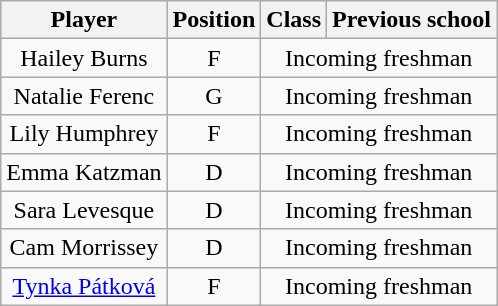<table class="wikitable">
<tr>
<th>Player</th>
<th>Position</th>
<th>Class</th>
<th>Previous school</th>
</tr>
<tr style="text-align:center;" bgcolor="">
<td>Hailey Burns</td>
<td>F</td>
<td colspan="2">Incoming freshman</td>
</tr>
<tr style="text-align:center;" bgcolor="">
<td>Natalie Ferenc</td>
<td>G</td>
<td colspan="2">Incoming freshman</td>
</tr>
<tr style="text-align:center;" bgcolor="">
<td>Lily Humphrey</td>
<td>F</td>
<td colspan="2">Incoming freshman</td>
</tr>
<tr style="text-align:center;" bgcolor="">
<td>Emma Katzman</td>
<td>D</td>
<td colspan="2">Incoming freshman</td>
</tr>
<tr style="text-align:center;" bgcolor="">
<td>Sara Levesque</td>
<td>D</td>
<td colspan="2">Incoming freshman</td>
</tr>
<tr style="text-align:center;" bgcolor="">
<td>Cam Morrissey</td>
<td>D</td>
<td colspan="2">Incoming freshman</td>
</tr>
<tr style="text-align:center;" bgcolor="">
<td><a href='#'>Tynka Pátková</a></td>
<td>F</td>
<td colspan="2">Incoming freshman</td>
</tr>
</table>
